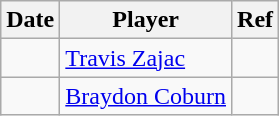<table class="wikitable">
<tr>
<th>Date</th>
<th>Player</th>
<th>Ref</th>
</tr>
<tr>
<td></td>
<td><a href='#'>Travis Zajac</a></td>
<td></td>
</tr>
<tr>
<td></td>
<td><a href='#'>Braydon Coburn</a></td>
<td></td>
</tr>
</table>
